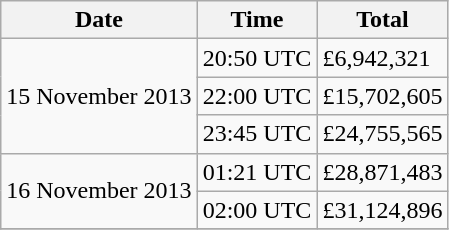<table class="wikitable">
<tr>
<th>Date</th>
<th>Time</th>
<th>Total</th>
</tr>
<tr>
<td rowspan="3">15 November 2013</td>
<td>20:50 UTC</td>
<td>£6,942,321</td>
</tr>
<tr>
<td>22:00 UTC</td>
<td>£15,702,605</td>
</tr>
<tr>
<td>23:45 UTC</td>
<td>£24,755,565</td>
</tr>
<tr>
<td rowspan="2">16 November 2013</td>
<td>01:21 UTC</td>
<td>£28,871,483</td>
</tr>
<tr>
<td>02:00 UTC</td>
<td>£31,124,896</td>
</tr>
<tr>
</tr>
</table>
